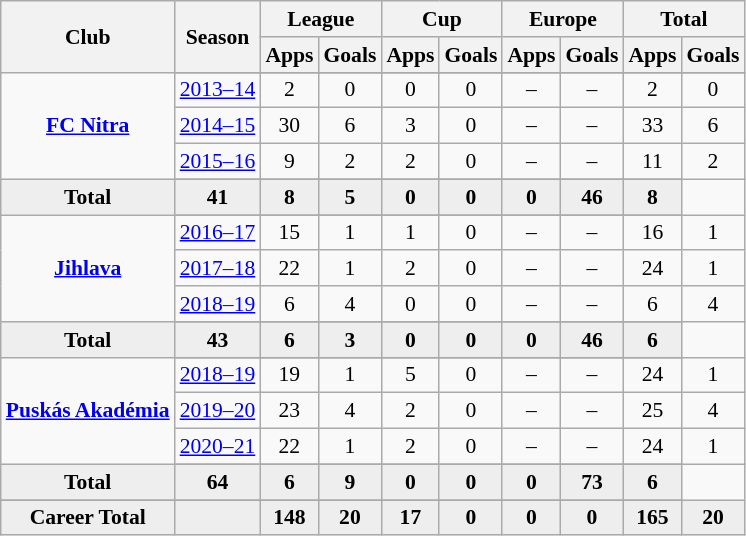<table class="wikitable" style="font-size:90%; text-align: center;">
<tr>
<th rowspan="2">Club</th>
<th rowspan="2">Season</th>
<th colspan="2">League</th>
<th colspan="2">Cup</th>
<th colspan="2">Europe</th>
<th colspan="2">Total</th>
</tr>
<tr>
<th>Apps</th>
<th>Goals</th>
<th>Apps</th>
<th>Goals</th>
<th>Apps</th>
<th>Goals</th>
<th>Apps</th>
<th>Goals</th>
</tr>
<tr ||-||-||-|->
<td rowspan="5" valign="center"><strong><a href='#'>FC Nitra</a></strong></td>
</tr>
<tr>
<td><a href='#'>2013–14</a></td>
<td>2</td>
<td>0</td>
<td>0</td>
<td>0</td>
<td>–</td>
<td>–</td>
<td>2</td>
<td>0</td>
</tr>
<tr>
<td><a href='#'>2014–15</a></td>
<td>30</td>
<td>6</td>
<td>3</td>
<td>0</td>
<td>–</td>
<td>–</td>
<td>33</td>
<td>6</td>
</tr>
<tr>
<td><a href='#'>2015–16</a></td>
<td>9</td>
<td>2</td>
<td>2</td>
<td>0</td>
<td>–</td>
<td>–</td>
<td>11</td>
<td>2</td>
</tr>
<tr>
</tr>
<tr style="font-weight:bold; background-color:#eeeeee;">
<td>Total</td>
<td>41</td>
<td>8</td>
<td>5</td>
<td>0</td>
<td>0</td>
<td>0</td>
<td>46</td>
<td>8</td>
</tr>
<tr>
<td rowspan="5" valign="center"><strong><a href='#'>Jihlava</a></strong></td>
</tr>
<tr>
<td><a href='#'>2016–17</a></td>
<td>15</td>
<td>1</td>
<td>1</td>
<td>0</td>
<td>–</td>
<td>–</td>
<td>16</td>
<td>1</td>
</tr>
<tr>
<td><a href='#'>2017–18</a></td>
<td>22</td>
<td>1</td>
<td>2</td>
<td>0</td>
<td>–</td>
<td>–</td>
<td>24</td>
<td>1</td>
</tr>
<tr>
<td><a href='#'>2018–19</a></td>
<td>6</td>
<td>4</td>
<td>0</td>
<td>0</td>
<td>–</td>
<td>–</td>
<td>6</td>
<td>4</td>
</tr>
<tr>
</tr>
<tr style="font-weight:bold; background-color:#eeeeee;">
<td>Total</td>
<td>43</td>
<td>6</td>
<td>3</td>
<td>0</td>
<td>0</td>
<td>0</td>
<td>46</td>
<td>6</td>
</tr>
<tr>
<td rowspan="5" valign="center"><strong><a href='#'>Puskás Akadémia</a></strong></td>
</tr>
<tr>
<td><a href='#'>2018–19</a></td>
<td>19</td>
<td>1</td>
<td>5</td>
<td>0</td>
<td>–</td>
<td>–</td>
<td>24</td>
<td>1</td>
</tr>
<tr>
<td><a href='#'>2019–20</a></td>
<td>23</td>
<td>4</td>
<td>2</td>
<td>0</td>
<td>–</td>
<td>–</td>
<td>25</td>
<td>4</td>
</tr>
<tr>
<td><a href='#'>2020–21</a></td>
<td>22</td>
<td>1</td>
<td>2</td>
<td>0</td>
<td>–</td>
<td>–</td>
<td>24</td>
<td>1</td>
</tr>
<tr>
</tr>
<tr style="font-weight:bold; background-color:#eeeeee;">
<td>Total</td>
<td>64</td>
<td>6</td>
<td>9</td>
<td>0</td>
<td>0</td>
<td>0</td>
<td>73</td>
<td>6</td>
</tr>
<tr>
</tr>
<tr style="font-weight:bold; background-color:#eeeeee;">
<td rowspan="2" valign="top"><strong>Career Total</strong></td>
<td></td>
<td><strong>148</strong></td>
<td><strong>20</strong></td>
<td><strong>17</strong></td>
<td><strong>0</strong></td>
<td><strong>0</strong></td>
<td><strong>0</strong></td>
<td><strong>165</strong></td>
<td><strong>20</strong></td>
</tr>
</table>
